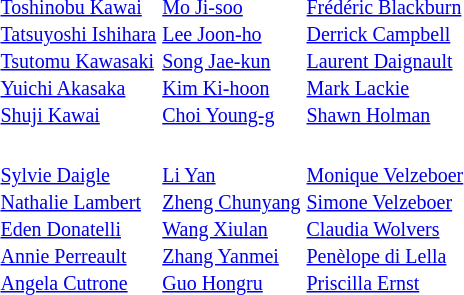<table>
<tr>
<th scope=row style="text-align:left"></th>
<td valign="top"><strong></strong><br><small><a href='#'>Toshinobu Kawai</a><br><a href='#'>Tatsuyoshi Ishihara</a><br><a href='#'>Tsutomu Kawasaki</a><br><a href='#'>Yuichi Akasaka</a><br><a href='#'>Shuji Kawai</a></small></td>
<td valign="top"><strong></strong><br><small><a href='#'>Mo Ji-soo</a><br><a href='#'>Lee Joon-ho</a><br><a href='#'>Song Jae-kun</a><br><a href='#'>Kim Ki-hoon</a><br><a href='#'>Choi Young-g</a></small></td>
<td valign="top"><strong></strong><br><small><a href='#'>Frédéric Blackburn</a><br><a href='#'>Derrick Campbell</a><br><a href='#'>Laurent Daignault</a><br><a href='#'>Mark Lackie</a><br><a href='#'>Shawn Holman</a></small></td>
</tr>
<tr>
<th scope=row style="text-align:left"></th>
<td valign="top"><strong></strong><br><small><a href='#'>Sylvie Daigle</a><br><a href='#'>Nathalie Lambert</a><br><a href='#'>Eden Donatelli</a><br><a href='#'>Annie Perreault</a><br><a href='#'>Angela Cutrone</a></small></td>
<td valign="top"><strong></strong><br><small><a href='#'>Li Yan</a><br><a href='#'>Zheng Chunyang</a><br><a href='#'>Wang Xiulan</a><br><a href='#'>Zhang Yanmei</a><br><a href='#'>Guo Hongru</a></small></td>
<td valign="top"><strong></strong><br><small><a href='#'>Monique Velzeboer</a><br><a href='#'>Simone Velzeboer</a><br><a href='#'>Claudia Wolvers</a><br><a href='#'>Penèlope di Lella</a><br><a href='#'>Priscilla Ernst</a></small></td>
</tr>
</table>
